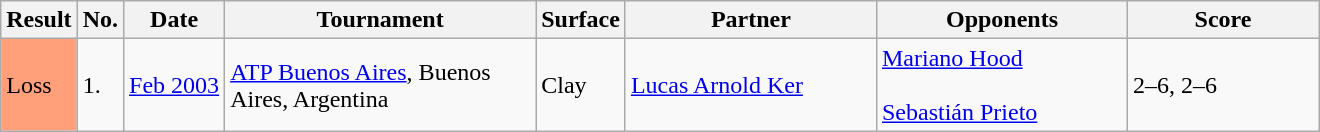<table class="sortable wikitable">
<tr>
<th style="width:40px">Result</th>
<th style="width:20px">No.</th>
<th style="width:60px">Date</th>
<th style="width:200px">Tournament</th>
<th style="width:50px">Surface</th>
<th style="width:160px">Partner</th>
<th style="width:160px">Opponents</th>
<th style="width:120px" class="unsortable">Score</th>
</tr>
<tr>
<td style="background:#ffa07a;">Loss</td>
<td>1.</td>
<td><a href='#'>Feb 2003</a></td>
<td><a href='#'>ATP Buenos Aires</a>, Buenos Aires, Argentina</td>
<td>Clay</td>
<td> <a href='#'>Lucas Arnold Ker</a></td>
<td> <a href='#'>Mariano Hood</a> <br><br> <a href='#'>Sebastián Prieto</a></td>
<td>2–6, 2–6</td>
</tr>
</table>
